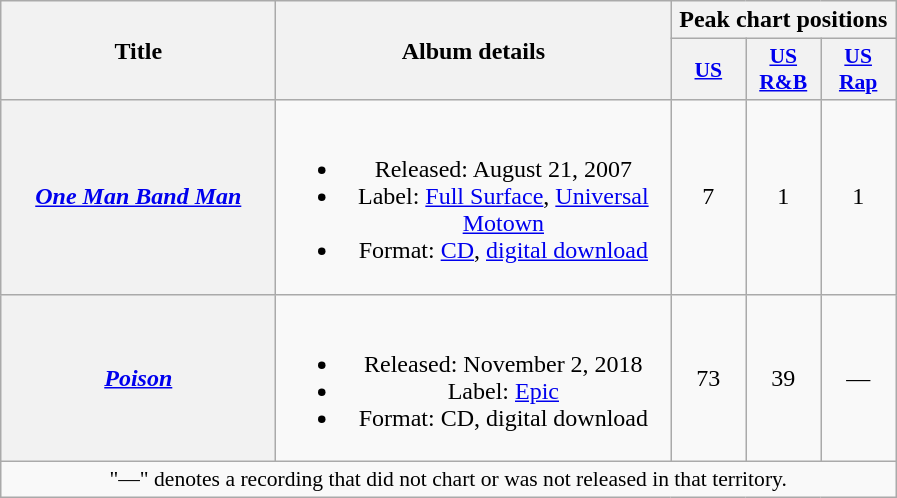<table class="wikitable plainrowheaders" style="text-align:center;">
<tr>
<th scope="col" rowspan="2" style="width:11em;">Title</th>
<th scope="col" rowspan="2" style="width:16em;">Album details</th>
<th scope="col" colspan="3">Peak chart positions</th>
</tr>
<tr>
<th style="width:3em;font-size:90%;"><a href='#'>US</a><br></th>
<th style="width:3em;font-size:90%;"><a href='#'>US<br>R&B</a><br></th>
<th style="width:3em;font-size:90%;"><a href='#'>US<br>Rap</a><br></th>
</tr>
<tr>
<th scope="row"><em><a href='#'>One Man Band Man</a></em></th>
<td><br><ul><li>Released: August 21, 2007</li><li>Label: <a href='#'>Full Surface</a>, <a href='#'>Universal Motown</a></li><li>Format: <a href='#'>CD</a>, <a href='#'>digital download</a></li></ul></td>
<td>7</td>
<td>1</td>
<td>1</td>
</tr>
<tr>
<th scope="row"><em><a href='#'>Poison</a></em></th>
<td><br><ul><li>Released: November 2, 2018</li><li>Label: <a href='#'>Epic</a></li><li>Format: CD, digital download</li></ul></td>
<td>73</td>
<td>39</td>
<td>—</td>
</tr>
<tr>
<td colspan="5" style="font-size:90%">"—" denotes a recording that did not chart or was not released in that territory.</td>
</tr>
</table>
